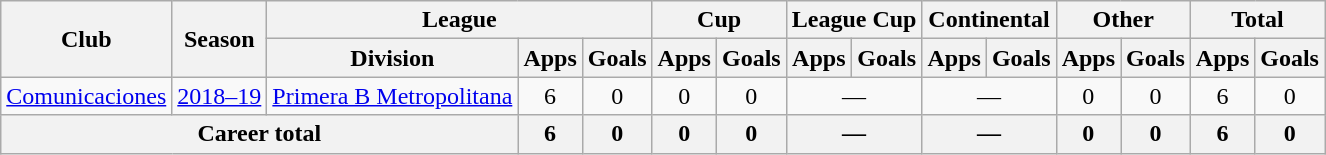<table class="wikitable" style="text-align:center">
<tr>
<th rowspan="2">Club</th>
<th rowspan="2">Season</th>
<th colspan="3">League</th>
<th colspan="2">Cup</th>
<th colspan="2">League Cup</th>
<th colspan="2">Continental</th>
<th colspan="2">Other</th>
<th colspan="2">Total</th>
</tr>
<tr>
<th>Division</th>
<th>Apps</th>
<th>Goals</th>
<th>Apps</th>
<th>Goals</th>
<th>Apps</th>
<th>Goals</th>
<th>Apps</th>
<th>Goals</th>
<th>Apps</th>
<th>Goals</th>
<th>Apps</th>
<th>Goals</th>
</tr>
<tr>
<td rowspan="1"><a href='#'>Comunicaciones</a></td>
<td><a href='#'>2018–19</a></td>
<td rowspan="1"><a href='#'>Primera B Metropolitana</a></td>
<td>6</td>
<td>0</td>
<td>0</td>
<td>0</td>
<td colspan="2">—</td>
<td colspan="2">—</td>
<td>0</td>
<td>0</td>
<td>6</td>
<td>0</td>
</tr>
<tr>
<th colspan="3">Career total</th>
<th>6</th>
<th>0</th>
<th>0</th>
<th>0</th>
<th colspan="2">—</th>
<th colspan="2">—</th>
<th>0</th>
<th>0</th>
<th>6</th>
<th>0</th>
</tr>
</table>
